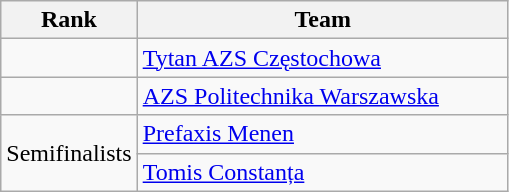<table class="wikitable" style="text-align: center;">
<tr>
<th width=40>Rank</th>
<th width=240>Team</th>
</tr>
<tr align=center>
<td></td>
<td style="text-align:left;"> <a href='#'>Tytan AZS Częstochowa</a></td>
</tr>
<tr align=center>
<td></td>
<td style="text-align:left;"> <a href='#'>AZS Politechnika Warszawska</a></td>
</tr>
<tr align=center>
<td rowspan=2>Semifinalists</td>
<td style="text-align:left;"> <a href='#'>Prefaxis Menen</a></td>
</tr>
<tr align=center>
<td style="text-align:left;"> <a href='#'>Tomis Constanța</a></td>
</tr>
</table>
